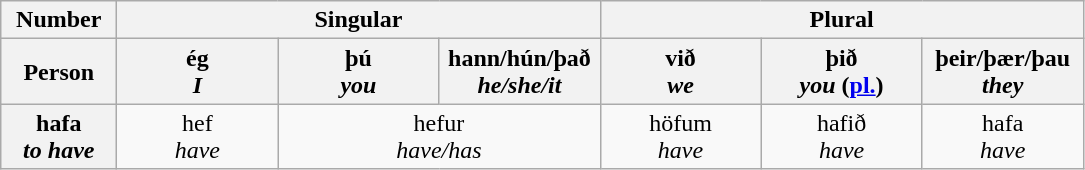<table class="wikitable" style="text-align: center;">
<tr>
<th>Number</th>
<th colspan=3>Singular</th>
<th colspan=3>Plural</th>
</tr>
<tr>
<th>Person</th>
<th width="100px">ég<br><em>I</em></th>
<th width="100px">þú<br><em>you</em></th>
<th width="100px">hann/hún/það<br><em>he/she/it</em></th>
<th width="100px">við<br><em>we</em></th>
<th width="100px">þið<br><em>you</em> (<a href='#'>pl.</a>)</th>
<th width="100px">þeir/þær/þau<br><em>they</em></th>
</tr>
<tr>
<th width="70px">hafa<br><em>to have</em></th>
<td>hef<br><em>have</em></td>
<td colspan="2">hefur<br><em>have/has</em></td>
<td>höfum<br><em>have</em></td>
<td>hafið<br><em>have</em></td>
<td>hafa<br><em>have</em></td>
</tr>
</table>
